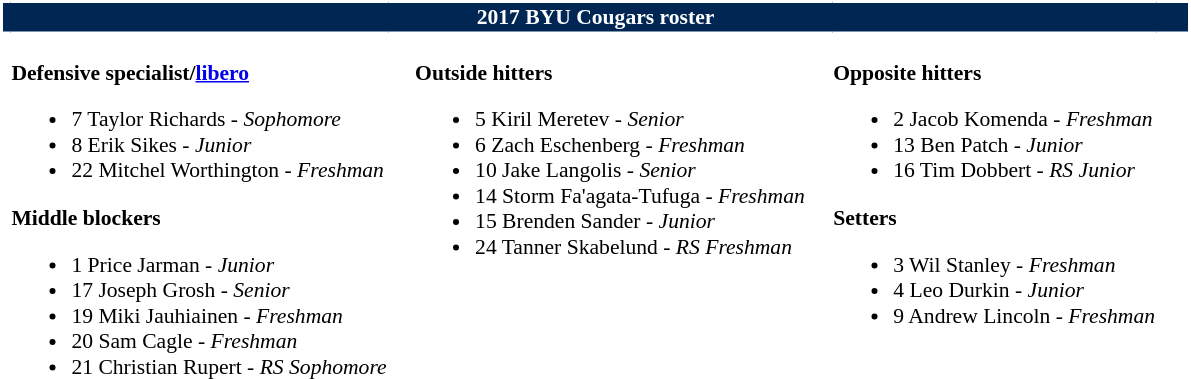<table class="toccolours" style="border-collapse:collapse; font-size:90%;">
<tr>
<td colspan="7" style="background:#002654;color:#FFFFFF; border: 2px solid #FFFFFF; text-align: center;"><strong>2017 BYU Cougars roster</strong></td>
</tr>
<tr>
</tr>
<tr>
<td width="03"> </td>
<td valign="top"><br><strong>Defensive specialist/<a href='#'>libero</a></strong><ul><li>7 Taylor Richards - <em>Sophomore</em></li><li>8 Erik Sikes - <em>Junior</em></li><li>22 Mitchel Worthington - <em>Freshman</em></li></ul><strong>Middle blockers</strong><ul><li>1 Price Jarman - <em>Junior</em></li><li>17 Joseph Grosh - <em>Senior</em></li><li>19 Miki Jauhiainen - <em>Freshman</em></li><li>20 Sam Cagle - <em>Freshman</em></li><li>21 Christian Rupert  - <em>RS Sophomore</em></li></ul></td>
<td width="15"> </td>
<td valign="top"><br><strong>Outside hitters</strong><ul><li>5 Kiril Meretev - <em>Senior</em></li><li>6 Zach Eschenberg - <em>Freshman</em></li><li>10 Jake Langolis - <em>Senior</em></li><li>14 Storm Fa'agata-Tufuga - <em>Freshman</em></li><li>15 Brenden Sander - <em>Junior</em></li><li>24 Tanner Skabelund - <em>RS Freshman</em></li></ul></td>
<td width="15"> </td>
<td valign="top"><br><strong>Opposite hitters</strong><ul><li>2 Jacob Komenda - <em>Freshman</em></li><li>13 Ben Patch - <em>Junior</em></li><li>16 Tim Dobbert - <em>RS Junior</em></li></ul><strong>Setters</strong><ul><li>3 Wil Stanley - <em>Freshman</em></li><li>4 Leo Durkin - <em>Junior</em></li><li>9 Andrew Lincoln - <em>Freshman</em></li></ul></td>
<td width="20"> </td>
</tr>
</table>
